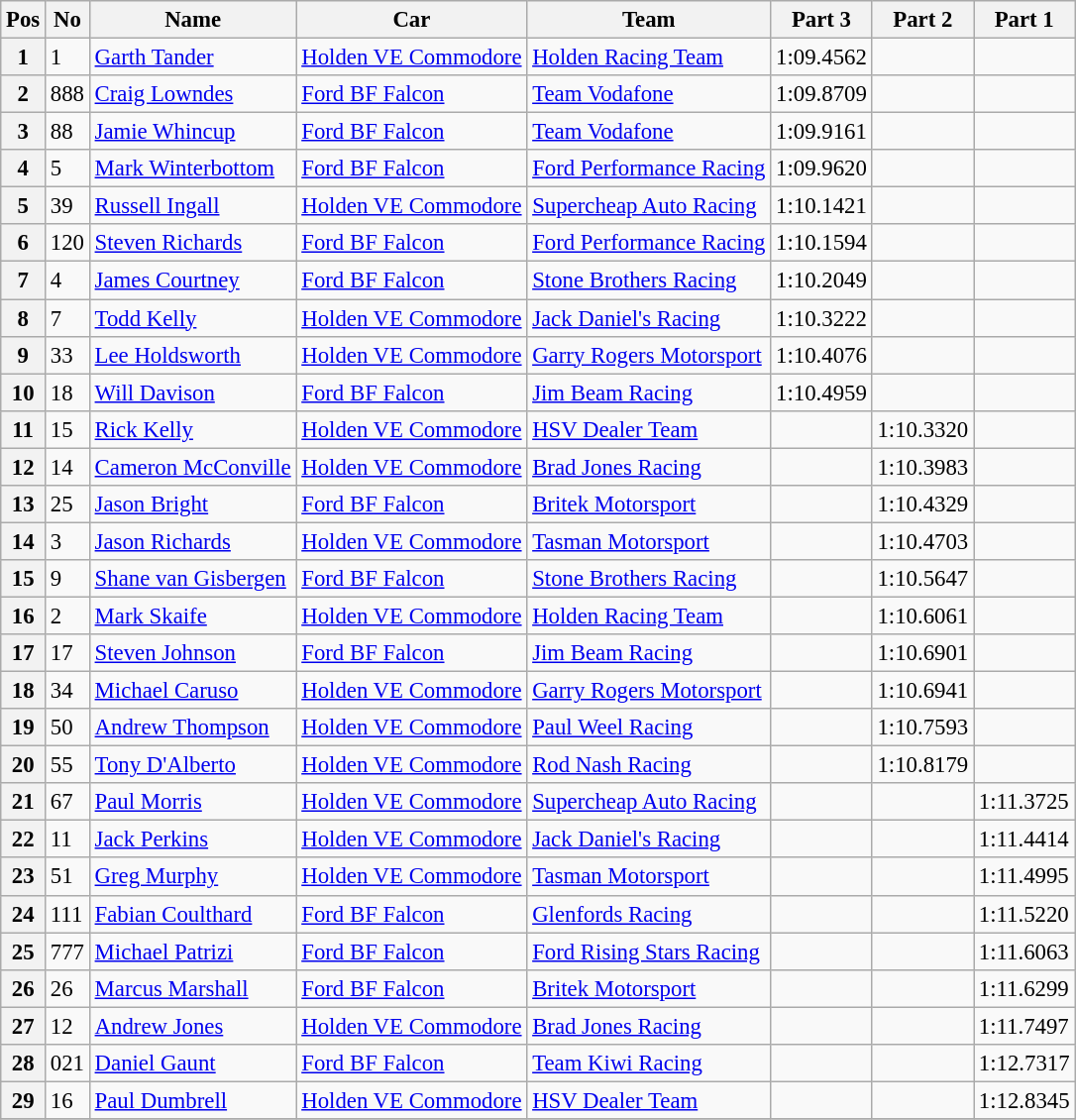<table class="wikitable" style="font-size: 95%;">
<tr>
<th>Pos</th>
<th>No</th>
<th>Name</th>
<th>Car</th>
<th>Team</th>
<th>Part 3</th>
<th>Part 2</th>
<th>Part 1</th>
</tr>
<tr>
<th>1</th>
<td>1</td>
<td><a href='#'>Garth Tander</a></td>
<td><a href='#'>Holden VE Commodore</a></td>
<td><a href='#'>Holden Racing Team</a></td>
<td>1:09.4562</td>
<td></td>
<td></td>
</tr>
<tr>
<th>2</th>
<td>888</td>
<td><a href='#'>Craig Lowndes</a></td>
<td><a href='#'>Ford BF Falcon</a></td>
<td><a href='#'>Team Vodafone</a></td>
<td>1:09.8709</td>
<td></td>
<td></td>
</tr>
<tr>
<th>3</th>
<td>88</td>
<td><a href='#'>Jamie Whincup</a></td>
<td><a href='#'>Ford BF Falcon</a></td>
<td><a href='#'>Team Vodafone</a></td>
<td>1:09.9161</td>
<td></td>
<td></td>
</tr>
<tr>
<th>4</th>
<td>5</td>
<td><a href='#'>Mark Winterbottom</a></td>
<td><a href='#'>Ford BF Falcon</a></td>
<td><a href='#'>Ford Performance Racing</a></td>
<td>1:09.9620</td>
<td></td>
<td></td>
</tr>
<tr>
<th>5</th>
<td>39</td>
<td><a href='#'>Russell Ingall</a></td>
<td><a href='#'>Holden VE Commodore</a></td>
<td><a href='#'>Supercheap Auto Racing</a></td>
<td>1:10.1421</td>
<td></td>
<td></td>
</tr>
<tr>
<th>6</th>
<td>120</td>
<td><a href='#'>Steven Richards</a></td>
<td><a href='#'>Ford BF Falcon</a></td>
<td><a href='#'>Ford Performance Racing</a></td>
<td>1:10.1594</td>
<td></td>
<td></td>
</tr>
<tr>
<th>7</th>
<td>4</td>
<td><a href='#'>James Courtney</a></td>
<td><a href='#'>Ford BF Falcon</a></td>
<td><a href='#'>Stone Brothers Racing</a></td>
<td>1:10.2049</td>
<td></td>
<td></td>
</tr>
<tr>
<th>8</th>
<td>7</td>
<td><a href='#'>Todd Kelly</a></td>
<td><a href='#'>Holden VE Commodore</a></td>
<td><a href='#'>Jack Daniel's Racing</a></td>
<td>1:10.3222</td>
<td></td>
<td></td>
</tr>
<tr>
<th>9</th>
<td>33</td>
<td><a href='#'>Lee Holdsworth</a></td>
<td><a href='#'>Holden VE Commodore</a></td>
<td><a href='#'>Garry Rogers Motorsport</a></td>
<td>1:10.4076</td>
<td></td>
<td></td>
</tr>
<tr>
<th>10</th>
<td>18</td>
<td><a href='#'>Will Davison</a></td>
<td><a href='#'>Ford BF Falcon</a></td>
<td><a href='#'>Jim Beam Racing</a></td>
<td>1:10.4959</td>
<td></td>
<td></td>
</tr>
<tr>
<th>11</th>
<td>15</td>
<td><a href='#'>Rick Kelly</a></td>
<td><a href='#'>Holden VE Commodore</a></td>
<td><a href='#'>HSV Dealer Team</a></td>
<td></td>
<td>1:10.3320</td>
<td></td>
</tr>
<tr>
<th>12</th>
<td>14</td>
<td><a href='#'>Cameron McConville</a></td>
<td><a href='#'>Holden VE Commodore</a></td>
<td><a href='#'>Brad Jones Racing</a></td>
<td></td>
<td>1:10.3983</td>
<td></td>
</tr>
<tr>
<th>13</th>
<td>25</td>
<td><a href='#'>Jason Bright</a></td>
<td><a href='#'>Ford BF Falcon</a></td>
<td><a href='#'>Britek Motorsport</a></td>
<td></td>
<td>1:10.4329</td>
<td></td>
</tr>
<tr>
<th>14</th>
<td>3</td>
<td><a href='#'>Jason Richards</a></td>
<td><a href='#'>Holden VE Commodore</a></td>
<td><a href='#'>Tasman Motorsport</a></td>
<td></td>
<td>1:10.4703</td>
<td></td>
</tr>
<tr>
<th>15</th>
<td>9</td>
<td><a href='#'>Shane van Gisbergen</a></td>
<td><a href='#'>Ford BF Falcon</a></td>
<td><a href='#'>Stone Brothers Racing</a></td>
<td></td>
<td>1:10.5647</td>
<td></td>
</tr>
<tr>
<th>16</th>
<td>2</td>
<td><a href='#'>Mark Skaife</a></td>
<td><a href='#'>Holden VE Commodore</a></td>
<td><a href='#'>Holden Racing Team</a></td>
<td></td>
<td>1:10.6061</td>
<td></td>
</tr>
<tr>
<th>17</th>
<td>17</td>
<td><a href='#'>Steven Johnson</a></td>
<td><a href='#'>Ford BF Falcon</a></td>
<td><a href='#'>Jim Beam Racing</a></td>
<td></td>
<td>1:10.6901</td>
<td></td>
</tr>
<tr>
<th>18</th>
<td>34</td>
<td><a href='#'>Michael Caruso</a></td>
<td><a href='#'>Holden VE Commodore</a></td>
<td><a href='#'>Garry Rogers Motorsport</a></td>
<td></td>
<td>1:10.6941</td>
<td></td>
</tr>
<tr>
<th>19</th>
<td>50</td>
<td><a href='#'>Andrew Thompson</a></td>
<td><a href='#'>Holden VE Commodore</a></td>
<td><a href='#'>Paul Weel Racing</a></td>
<td></td>
<td>1:10.7593</td>
<td></td>
</tr>
<tr>
<th>20</th>
<td>55</td>
<td><a href='#'>Tony D'Alberto</a></td>
<td><a href='#'>Holden VE Commodore</a></td>
<td><a href='#'>Rod Nash Racing</a></td>
<td></td>
<td>1:10.8179</td>
<td></td>
</tr>
<tr>
<th>21</th>
<td>67</td>
<td><a href='#'>Paul Morris</a></td>
<td><a href='#'>Holden VE Commodore</a></td>
<td><a href='#'>Supercheap Auto Racing</a></td>
<td></td>
<td></td>
<td>1:11.3725</td>
</tr>
<tr>
<th>22</th>
<td>11</td>
<td><a href='#'>Jack Perkins</a></td>
<td><a href='#'>Holden VE Commodore</a></td>
<td><a href='#'>Jack Daniel's Racing</a></td>
<td></td>
<td></td>
<td>1:11.4414</td>
</tr>
<tr>
<th>23</th>
<td>51</td>
<td><a href='#'>Greg Murphy</a></td>
<td><a href='#'>Holden VE Commodore</a></td>
<td><a href='#'>Tasman Motorsport</a></td>
<td></td>
<td></td>
<td>1:11.4995</td>
</tr>
<tr>
<th>24</th>
<td>111</td>
<td><a href='#'>Fabian Coulthard</a></td>
<td><a href='#'>Ford BF Falcon</a></td>
<td><a href='#'>Glenfords Racing</a></td>
<td></td>
<td></td>
<td>1:11.5220</td>
</tr>
<tr>
<th>25</th>
<td>777</td>
<td><a href='#'>Michael Patrizi</a></td>
<td><a href='#'>Ford BF Falcon</a></td>
<td><a href='#'>Ford Rising Stars Racing</a></td>
<td></td>
<td></td>
<td>1:11.6063</td>
</tr>
<tr>
<th>26</th>
<td>26</td>
<td><a href='#'>Marcus Marshall</a></td>
<td><a href='#'>Ford BF Falcon</a></td>
<td><a href='#'>Britek Motorsport</a></td>
<td></td>
<td></td>
<td>1:11.6299</td>
</tr>
<tr>
<th>27</th>
<td>12</td>
<td><a href='#'>Andrew Jones</a></td>
<td><a href='#'>Holden VE Commodore</a></td>
<td><a href='#'>Brad Jones Racing</a></td>
<td></td>
<td></td>
<td>1:11.7497</td>
</tr>
<tr>
<th>28</th>
<td>021</td>
<td><a href='#'>Daniel Gaunt</a></td>
<td><a href='#'>Ford BF Falcon</a></td>
<td><a href='#'>Team Kiwi Racing</a></td>
<td></td>
<td></td>
<td>1:12.7317</td>
</tr>
<tr>
<th>29</th>
<td>16</td>
<td><a href='#'>Paul Dumbrell</a></td>
<td><a href='#'>Holden VE Commodore</a></td>
<td><a href='#'>HSV Dealer Team</a></td>
<td></td>
<td></td>
<td>1:12.8345</td>
</tr>
<tr>
</tr>
</table>
